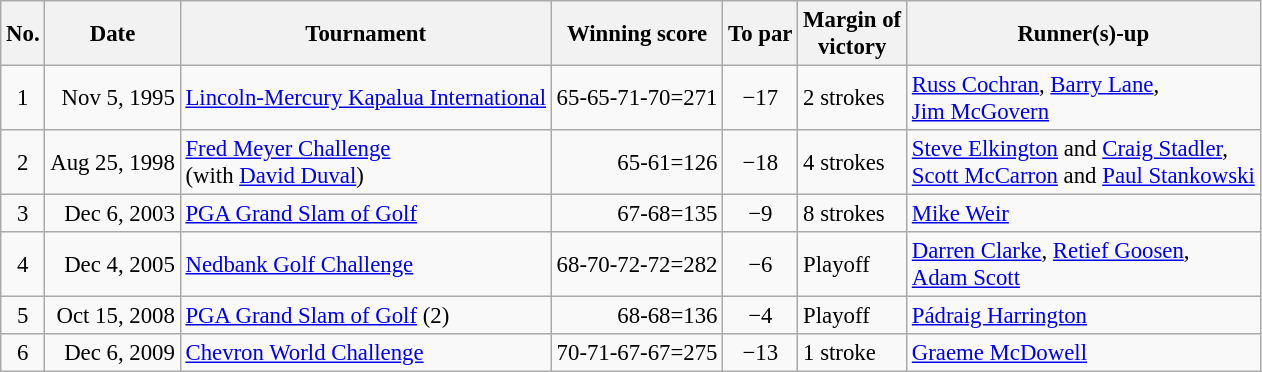<table class="wikitable" style="font-size:95%;">
<tr>
<th>No.</th>
<th>Date</th>
<th>Tournament</th>
<th>Winning score</th>
<th>To par</th>
<th>Margin of<br>victory</th>
<th>Runner(s)-up</th>
</tr>
<tr>
<td align=center>1</td>
<td align=right>Nov 5, 1995</td>
<td><a href='#'>Lincoln-Mercury Kapalua International</a></td>
<td align=right>65-65-71-70=271</td>
<td align=center>−17</td>
<td>2 strokes</td>
<td> <a href='#'>Russ Cochran</a>,  <a href='#'>Barry Lane</a>,<br> <a href='#'>Jim McGovern</a></td>
</tr>
<tr>
<td align=center>2</td>
<td align=right>Aug 25, 1998</td>
<td><a href='#'>Fred Meyer Challenge</a><br>(with  <a href='#'>David Duval</a>)</td>
<td align=right>65-61=126</td>
<td align=center>−18</td>
<td>4 strokes</td>
<td> <a href='#'>Steve Elkington</a> and  <a href='#'>Craig Stadler</a>,<br> <a href='#'>Scott McCarron</a> and  <a href='#'>Paul Stankowski</a></td>
</tr>
<tr>
<td align=center>3</td>
<td align=right>Dec 6, 2003</td>
<td><a href='#'>PGA Grand Slam of Golf</a></td>
<td align=right>67-68=135</td>
<td align=center>−9</td>
<td>8 strokes</td>
<td> <a href='#'>Mike Weir</a></td>
</tr>
<tr>
<td align=center>4</td>
<td align=right>Dec 4, 2005</td>
<td><a href='#'>Nedbank Golf Challenge</a></td>
<td align=right>68-70-72-72=282</td>
<td align=center>−6</td>
<td>Playoff</td>
<td> <a href='#'>Darren Clarke</a>,  <a href='#'>Retief Goosen</a>,<br> <a href='#'>Adam Scott</a></td>
</tr>
<tr>
<td align=center>5</td>
<td align=right>Oct 15, 2008</td>
<td><a href='#'>PGA Grand Slam of Golf</a> (2)</td>
<td align=right>68-68=136</td>
<td align=center>−4</td>
<td>Playoff</td>
<td> <a href='#'>Pádraig Harrington</a></td>
</tr>
<tr>
<td align=center>6</td>
<td align=right>Dec 6, 2009</td>
<td><a href='#'>Chevron World Challenge</a></td>
<td align=right>70-71-67-67=275</td>
<td align=center>−13</td>
<td>1 stroke</td>
<td> <a href='#'>Graeme McDowell</a></td>
</tr>
</table>
